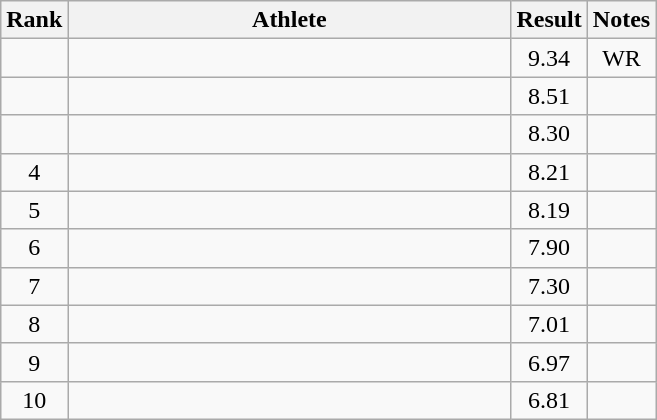<table class="wikitable" style="text-align:center">
<tr>
<th>Rank</th>
<th Style="width:18em">Athlete</th>
<th>Result</th>
<th>Notes</th>
</tr>
<tr>
<td></td>
<td style="text-align:left"></td>
<td>9.34</td>
<td>WR</td>
</tr>
<tr>
<td></td>
<td style="text-align:left"></td>
<td>8.51</td>
<td></td>
</tr>
<tr>
<td></td>
<td style="text-align:left"></td>
<td>8.30</td>
<td></td>
</tr>
<tr>
<td>4</td>
<td style="text-align:left"></td>
<td>8.21</td>
<td></td>
</tr>
<tr>
<td>5</td>
<td style="text-align:left"></td>
<td>8.19</td>
<td></td>
</tr>
<tr>
<td>6</td>
<td style="text-align:left"></td>
<td>7.90</td>
<td></td>
</tr>
<tr>
<td>7</td>
<td style="text-align:left"></td>
<td>7.30</td>
<td></td>
</tr>
<tr>
<td>8</td>
<td style="text-align:left"></td>
<td>7.01</td>
<td></td>
</tr>
<tr>
<td>9</td>
<td style="text-align:left"></td>
<td>6.97</td>
<td></td>
</tr>
<tr>
<td>10</td>
<td style="text-align:left"></td>
<td>6.81</td>
<td></td>
</tr>
</table>
